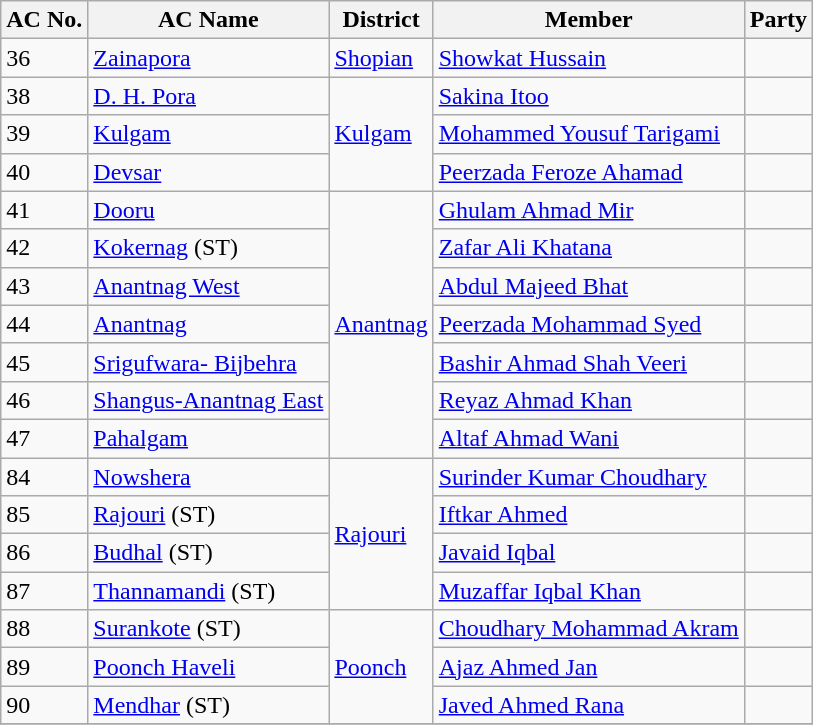<table class="wikitable">
<tr>
<th>AC No.</th>
<th>AC Name</th>
<th>District</th>
<th>Member</th>
<th colspan="2">Party</th>
</tr>
<tr>
<td>36</td>
<td><a href='#'>Zainapora</a></td>
<td><a href='#'>Shopian</a></td>
<td><a href='#'>Showkat Hussain</a></td>
<td></td>
</tr>
<tr>
<td>38</td>
<td><a href='#'>D. H. Pora</a></td>
<td rowspan="3"><a href='#'>Kulgam</a></td>
<td><a href='#'>Sakina Itoo</a></td>
<td></td>
</tr>
<tr>
<td>39</td>
<td><a href='#'>Kulgam</a></td>
<td><a href='#'>Mohammed Yousuf Tarigami</a></td>
<td></td>
</tr>
<tr>
<td>40</td>
<td><a href='#'>Devsar</a></td>
<td><a href='#'>Peerzada Feroze Ahamad</a></td>
<td></td>
</tr>
<tr>
<td>41</td>
<td><a href='#'>Dooru</a></td>
<td rowspan="7"><a href='#'>Anantnag</a></td>
<td><a href='#'>Ghulam Ahmad Mir</a></td>
<td></td>
</tr>
<tr>
<td>42</td>
<td><a href='#'>Kokernag</a> (ST)</td>
<td><a href='#'>Zafar Ali Khatana</a></td>
<td></td>
</tr>
<tr>
<td>43</td>
<td><a href='#'>Anantnag West</a></td>
<td><a href='#'>Abdul Majeed Bhat</a></td>
<td></td>
</tr>
<tr>
<td>44</td>
<td><a href='#'>Anantnag</a></td>
<td><a href='#'>Peerzada Mohammad Syed</a></td>
<td></td>
</tr>
<tr>
<td>45</td>
<td><a href='#'>Srigufwara-
Bijbehra</a></td>
<td><a href='#'>Bashir Ahmad Shah Veeri</a></td>
<td></td>
</tr>
<tr>
<td>46</td>
<td><a href='#'>Shangus-Anantnag East</a></td>
<td><a href='#'>Reyaz Ahmad Khan</a></td>
<td></td>
</tr>
<tr>
<td>47</td>
<td><a href='#'>Pahalgam</a></td>
<td><a href='#'>Altaf Ahmad Wani</a></td>
<td></td>
</tr>
<tr>
<td>84</td>
<td><a href='#'>Nowshera</a></td>
<td rowspan="4"><a href='#'>Rajouri</a></td>
<td><a href='#'>Surinder Kumar Choudhary</a></td>
<td></td>
</tr>
<tr>
<td>85</td>
<td><a href='#'>Rajouri</a> (ST)</td>
<td><a href='#'>Iftkar Ahmed</a></td>
<td></td>
</tr>
<tr>
<td>86</td>
<td><a href='#'>Budhal</a> (ST)</td>
<td><a href='#'>Javaid Iqbal</a></td>
<td></td>
</tr>
<tr>
<td>87</td>
<td><a href='#'>Thannamandi</a> (ST)</td>
<td><a href='#'>Muzaffar Iqbal Khan</a></td>
<td></td>
</tr>
<tr>
<td>88</td>
<td><a href='#'>Surankote</a> (ST)</td>
<td rowspan="3"><a href='#'>Poonch</a></td>
<td><a href='#'>Choudhary Mohammad Akram</a></td>
<td></td>
</tr>
<tr>
<td>89</td>
<td><a href='#'>Poonch Haveli</a></td>
<td><a href='#'>Ajaz Ahmed Jan</a></td>
<td></td>
</tr>
<tr>
<td>90</td>
<td><a href='#'>Mendhar</a> (ST)</td>
<td><a href='#'>Javed Ahmed Rana</a></td>
<td></td>
</tr>
<tr>
</tr>
</table>
